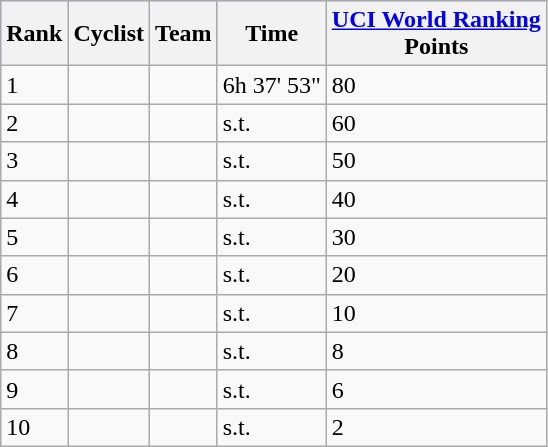<table class="wikitable">
<tr style="background:#ccccff;">
<th>Rank</th>
<th>Cyclist</th>
<th>Team</th>
<th>Time</th>
<th><a href='#'>UCI World Ranking</a><br>Points</th>
</tr>
<tr>
<td>1</td>
<td></td>
<td></td>
<td>6h 37' 53"</td>
<td>80</td>
</tr>
<tr>
<td>2</td>
<td></td>
<td></td>
<td>s.t.</td>
<td>60</td>
</tr>
<tr>
<td>3</td>
<td></td>
<td></td>
<td>s.t.</td>
<td>50</td>
</tr>
<tr>
<td>4</td>
<td></td>
<td></td>
<td>s.t.</td>
<td>40</td>
</tr>
<tr>
<td>5</td>
<td></td>
<td></td>
<td>s.t.</td>
<td>30</td>
</tr>
<tr>
<td>6</td>
<td></td>
<td></td>
<td>s.t.</td>
<td>20</td>
</tr>
<tr>
<td>7</td>
<td></td>
<td></td>
<td>s.t.</td>
<td>10</td>
</tr>
<tr>
<td>8</td>
<td></td>
<td></td>
<td>s.t.</td>
<td>8</td>
</tr>
<tr>
<td>9</td>
<td></td>
<td></td>
<td>s.t.</td>
<td>6</td>
</tr>
<tr>
<td>10</td>
<td></td>
<td></td>
<td>s.t.</td>
<td>2</td>
</tr>
</table>
